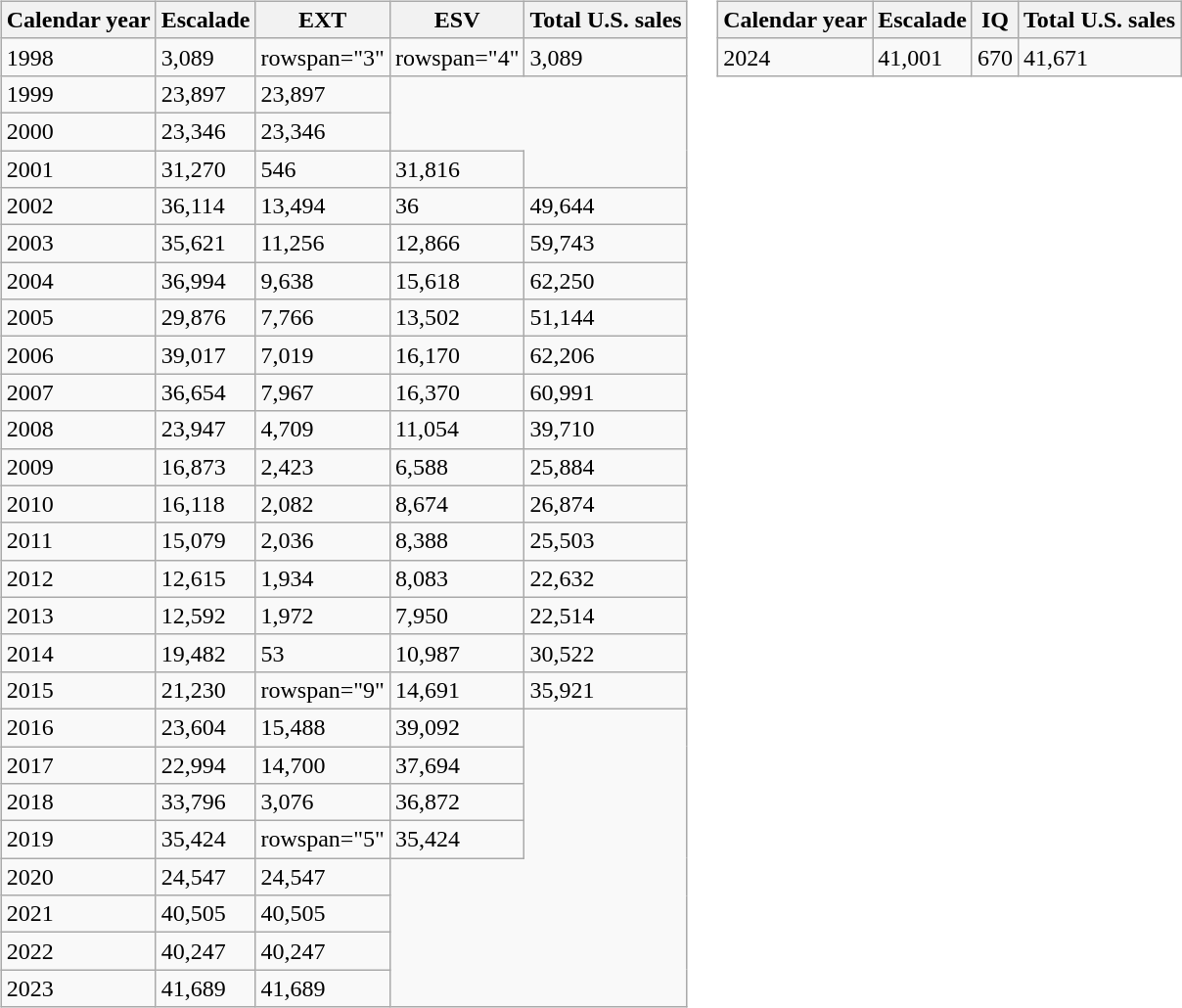<table style="border:none">
<tr>
<td style="vertical-align: top"><br><table class="wikitable">
<tr>
<th>Calendar year</th>
<th>Escalade</th>
<th>EXT</th>
<th>ESV</th>
<th>Total U.S. sales</th>
</tr>
<tr>
<td>1998</td>
<td>3,089</td>
<td>rowspan="3" </td>
<td>rowspan="4" </td>
<td>3,089</td>
</tr>
<tr>
<td>1999</td>
<td>23,897</td>
<td>23,897</td>
</tr>
<tr>
<td>2000</td>
<td>23,346</td>
<td>23,346</td>
</tr>
<tr>
<td>2001</td>
<td>31,270</td>
<td>546</td>
<td>31,816</td>
</tr>
<tr>
<td>2002</td>
<td>36,114</td>
<td>13,494</td>
<td>36</td>
<td>49,644</td>
</tr>
<tr>
<td>2003</td>
<td>35,621</td>
<td>11,256</td>
<td>12,866</td>
<td>59,743</td>
</tr>
<tr>
<td>2004</td>
<td>36,994</td>
<td>9,638</td>
<td>15,618</td>
<td>62,250</td>
</tr>
<tr>
<td>2005</td>
<td>29,876</td>
<td>7,766</td>
<td>13,502</td>
<td>51,144</td>
</tr>
<tr>
<td>2006</td>
<td>39,017</td>
<td>7,019</td>
<td>16,170</td>
<td>62,206</td>
</tr>
<tr>
<td>2007</td>
<td>36,654</td>
<td>7,967</td>
<td>16,370</td>
<td>60,991</td>
</tr>
<tr>
<td>2008</td>
<td>23,947</td>
<td>4,709</td>
<td>11,054</td>
<td>39,710</td>
</tr>
<tr>
<td>2009</td>
<td>16,873</td>
<td>2,423</td>
<td>6,588</td>
<td>25,884</td>
</tr>
<tr>
<td>2010</td>
<td>16,118</td>
<td>2,082</td>
<td>8,674</td>
<td>26,874</td>
</tr>
<tr>
<td>2011</td>
<td>15,079</td>
<td>2,036</td>
<td>8,388</td>
<td>25,503</td>
</tr>
<tr>
<td>2012</td>
<td>12,615</td>
<td>1,934</td>
<td>8,083</td>
<td>22,632</td>
</tr>
<tr>
<td>2013</td>
<td>12,592</td>
<td>1,972</td>
<td>7,950</td>
<td>22,514</td>
</tr>
<tr>
<td>2014</td>
<td>19,482</td>
<td>53</td>
<td>10,987</td>
<td>30,522</td>
</tr>
<tr>
<td>2015</td>
<td>21,230</td>
<td>rowspan="9" </td>
<td>14,691</td>
<td>35,921</td>
</tr>
<tr>
<td>2016</td>
<td>23,604</td>
<td>15,488</td>
<td>39,092</td>
</tr>
<tr>
<td>2017</td>
<td>22,994</td>
<td>14,700</td>
<td>37,694</td>
</tr>
<tr>
<td>2018</td>
<td>33,796</td>
<td>3,076</td>
<td>36,872</td>
</tr>
<tr>
<td>2019</td>
<td>35,424</td>
<td>rowspan="5" </td>
<td>35,424</td>
</tr>
<tr>
<td>2020</td>
<td>24,547</td>
<td>24,547</td>
</tr>
<tr>
<td>2021</td>
<td>40,505</td>
<td>40,505</td>
</tr>
<tr>
<td>2022</td>
<td>40,247</td>
<td>40,247</td>
</tr>
<tr>
<td>2023</td>
<td>41,689</td>
<td>41,689</td>
</tr>
</table>
</td>
<td style="vertical-align: top"><br><table class="wikitable">
<tr>
<th>Calendar year</th>
<th>Escalade</th>
<th>IQ</th>
<th>Total U.S. sales</th>
</tr>
<tr>
<td>2024</td>
<td>41,001</td>
<td>670</td>
<td>41,671</td>
</tr>
</table>
</td>
</tr>
</table>
